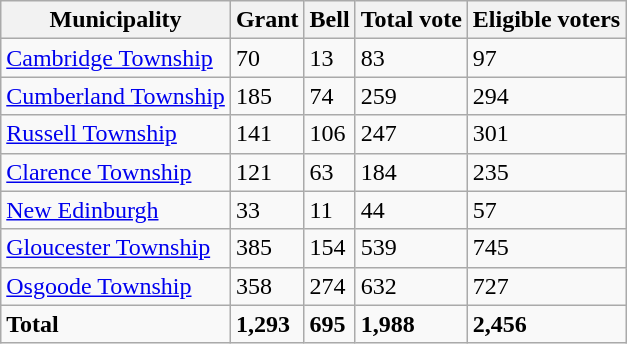<table class="wikitable sortable">
<tr>
<th>Municipality</th>
<th>Grant</th>
<th>Bell</th>
<th>Total vote</th>
<th>Eligible voters</th>
</tr>
<tr>
<td><a href='#'>Cambridge Township</a></td>
<td>70</td>
<td>13</td>
<td>83</td>
<td>97</td>
</tr>
<tr>
<td><a href='#'>Cumberland Township</a></td>
<td>185</td>
<td>74</td>
<td>259</td>
<td>294</td>
</tr>
<tr>
<td><a href='#'>Russell Township</a></td>
<td>141</td>
<td>106</td>
<td>247</td>
<td>301</td>
</tr>
<tr>
<td><a href='#'>Clarence Township</a></td>
<td>121</td>
<td>63</td>
<td>184</td>
<td>235</td>
</tr>
<tr>
<td><a href='#'>New Edinburgh</a></td>
<td>33</td>
<td>11</td>
<td>44</td>
<td>57</td>
</tr>
<tr>
<td><a href='#'>Gloucester Township</a></td>
<td>385</td>
<td>154</td>
<td>539</td>
<td>745</td>
</tr>
<tr>
<td><a href='#'>Osgoode Township</a></td>
<td>358</td>
<td>274</td>
<td>632</td>
<td>727</td>
</tr>
<tr>
<td><strong>Total</strong></td>
<td><strong>1,293</strong></td>
<td><strong>695</strong></td>
<td><strong>1,988</strong></td>
<td><strong>2,456</strong></td>
</tr>
</table>
